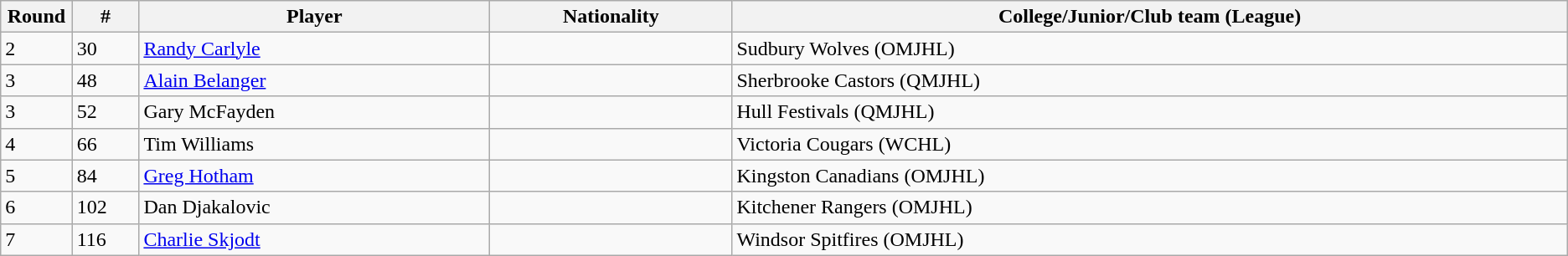<table class="wikitable">
<tr align="center">
<th bgcolor="#DDDDFF" width="4.0%">Round</th>
<th bgcolor="#DDDDFF" width="4.0%">#</th>
<th bgcolor="#DDDDFF" width="21.0%">Player</th>
<th bgcolor="#DDDDFF" width="14.5%">Nationality</th>
<th bgcolor="#DDDDFF" width="50.0%">College/Junior/Club team (League)</th>
</tr>
<tr>
<td>2</td>
<td>30</td>
<td><a href='#'>Randy Carlyle</a></td>
<td></td>
<td>Sudbury Wolves (OMJHL)</td>
</tr>
<tr>
<td>3</td>
<td>48</td>
<td><a href='#'>Alain Belanger</a></td>
<td></td>
<td>Sherbrooke Castors (QMJHL)</td>
</tr>
<tr>
<td>3</td>
<td>52</td>
<td>Gary McFayden</td>
<td></td>
<td>Hull Festivals (QMJHL)</td>
</tr>
<tr>
<td>4</td>
<td>66</td>
<td>Tim Williams</td>
<td></td>
<td>Victoria Cougars (WCHL)</td>
</tr>
<tr>
<td>5</td>
<td>84</td>
<td><a href='#'>Greg Hotham</a></td>
<td></td>
<td>Kingston Canadians (OMJHL)</td>
</tr>
<tr>
<td>6</td>
<td>102</td>
<td>Dan Djakalovic</td>
<td></td>
<td>Kitchener Rangers (OMJHL)</td>
</tr>
<tr>
<td>7</td>
<td>116</td>
<td><a href='#'>Charlie Skjodt</a></td>
<td></td>
<td>Windsor Spitfires (OMJHL)</td>
</tr>
</table>
